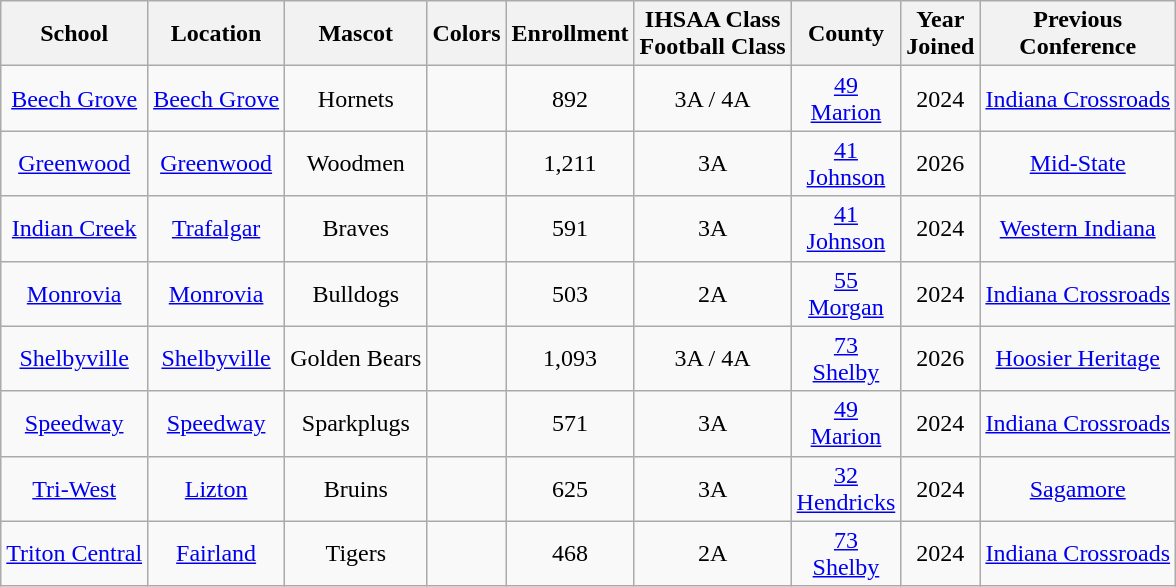<table class="wikitable" style="text-align: center;">
<tr>
<th>School</th>
<th>Location</th>
<th>Mascot</th>
<th>Colors</th>
<th>Enrollment</th>
<th>IHSAA Class<br>Football Class</th>
<th>County</th>
<th>Year<br>Joined</th>
<th>Previous<br>Conference</th>
</tr>
<tr>
<td><a href='#'>Beech Grove</a></td>
<td><a href='#'>Beech Grove</a></td>
<td>Hornets</td>
<td>   </td>
<td>892</td>
<td>3A / 4A</td>
<td><a href='#'>49 <br> Marion</a></td>
<td>2024</td>
<td><a href='#'>Indiana Crossroads</a></td>
</tr>
<tr>
<td><a href='#'>Greenwood</a></td>
<td><a href='#'>Greenwood</a></td>
<td>Woodmen</td>
<td> </td>
<td>1,211</td>
<td>3A</td>
<td><a href='#'>41 <br> Johnson</a></td>
<td>2026</td>
<td><a href='#'>Mid-State</a></td>
</tr>
<tr>
<td><a href='#'>Indian Creek</a></td>
<td><a href='#'>Trafalgar</a></td>
<td>Braves</td>
<td>  </td>
<td>591</td>
<td>3A</td>
<td><a href='#'>41 <br> Johnson</a></td>
<td>2024</td>
<td><a href='#'>Western Indiana</a></td>
</tr>
<tr>
<td><a href='#'>Monrovia</a></td>
<td><a href='#'>Monrovia</a></td>
<td>Bulldogs</td>
<td> </td>
<td>503</td>
<td>2A</td>
<td><a href='#'>55 <br> Morgan</a></td>
<td>2024</td>
<td><a href='#'>Indiana Crossroads</a></td>
</tr>
<tr>
<td><a href='#'>Shelbyville</a></td>
<td><a href='#'>Shelbyville</a></td>
<td>Golden Bears</td>
<td>  </td>
<td>1,093</td>
<td>3A / 4A</td>
<td><a href='#'>73 <br> Shelby</a></td>
<td>2026</td>
<td><a href='#'>Hoosier Heritage</a></td>
</tr>
<tr>
<td><a href='#'>Speedway</a></td>
<td><a href='#'>Speedway</a></td>
<td>Sparkplugs</td>
<td> </td>
<td>571</td>
<td>3A</td>
<td><a href='#'>49 <br> Marion</a></td>
<td>2024</td>
<td><a href='#'>Indiana Crossroads</a></td>
</tr>
<tr>
<td><a href='#'>Tri-West</a></td>
<td><a href='#'>Lizton</a></td>
<td>Bruins</td>
<td> </td>
<td>625</td>
<td>3A</td>
<td><a href='#'>32 <br> Hendricks</a></td>
<td>2024</td>
<td><a href='#'>Sagamore</a></td>
</tr>
<tr>
<td><a href='#'>Triton Central</a></td>
<td><a href='#'>Fairland</a></td>
<td>Tigers</td>
<td> </td>
<td>468</td>
<td>2A</td>
<td><a href='#'>73 <br> Shelby</a></td>
<td>2024</td>
<td><a href='#'>Indiana Crossroads</a></td>
</tr>
</table>
